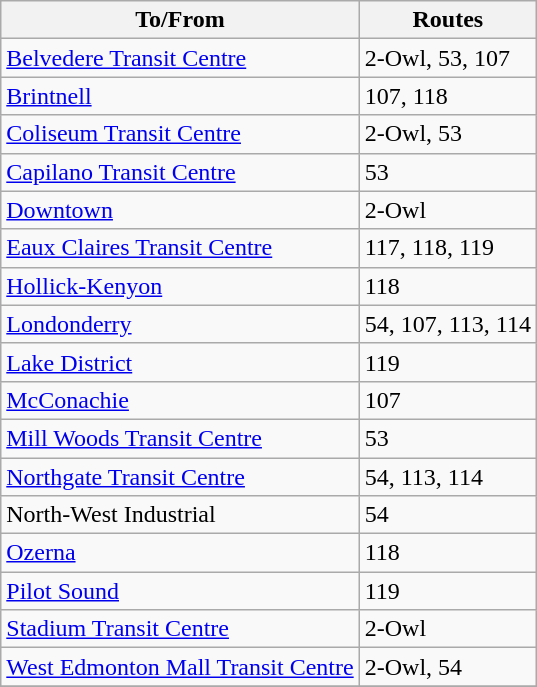<table class="wikitable mw-collapsible mw-collapsed" style="font-size: 100%" width=align=>
<tr>
<th>To/From</th>
<th>Routes</th>
</tr>
<tr>
<td><a href='#'>Belvedere Transit Centre</a></td>
<td>2-Owl, 53, 107</td>
</tr>
<tr>
<td><a href='#'>Brintnell</a></td>
<td>107, 118</td>
</tr>
<tr>
<td><a href='#'>Coliseum Transit Centre</a></td>
<td>2-Owl, 53</td>
</tr>
<tr>
<td><a href='#'>Capilano Transit Centre</a></td>
<td>53</td>
</tr>
<tr>
<td><a href='#'>Downtown</a></td>
<td>2-Owl</td>
</tr>
<tr>
<td><a href='#'>Eaux Claires Transit Centre</a></td>
<td>117, 118, 119</td>
</tr>
<tr>
<td><a href='#'>Hollick-Kenyon</a></td>
<td>118</td>
</tr>
<tr>
<td><a href='#'>Londonderry</a></td>
<td>54, 107, 113, 114</td>
</tr>
<tr>
<td><a href='#'>Lake District</a></td>
<td>119</td>
</tr>
<tr>
<td><a href='#'>McConachie</a></td>
<td>107</td>
</tr>
<tr>
<td><a href='#'>Mill Woods Transit Centre</a></td>
<td>53</td>
</tr>
<tr>
<td><a href='#'>Northgate Transit Centre</a></td>
<td>54, 113, 114</td>
</tr>
<tr>
<td>North-West Industrial</td>
<td>54</td>
</tr>
<tr>
<td><a href='#'>Ozerna</a></td>
<td>118</td>
</tr>
<tr>
<td><a href='#'>Pilot Sound</a></td>
<td>119</td>
</tr>
<tr>
<td><a href='#'>Stadium Transit Centre</a></td>
<td>2-Owl</td>
</tr>
<tr>
<td><a href='#'>West Edmonton Mall Transit Centre</a></td>
<td>2-Owl, 54</td>
</tr>
<tr>
</tr>
</table>
